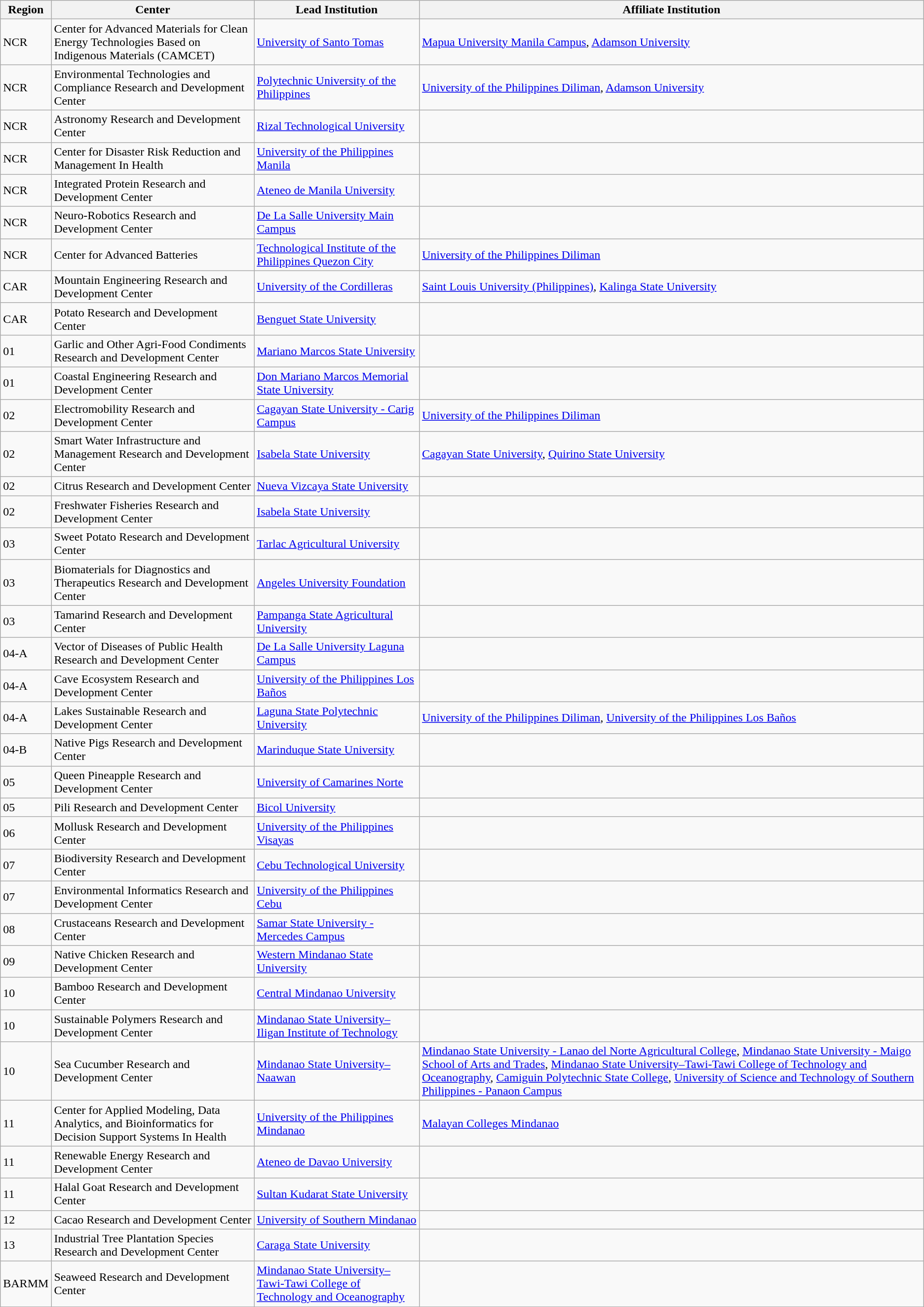<table class="wikitable sortable">
<tr>
<th scope="col">Region</th>
<th scope="col">Center</th>
<th scope="col">Lead Institution</th>
<th scope="col" class="unsortable">Affiliate Institution</th>
</tr>
<tr>
<td>NCR</td>
<td>Center for Advanced Materials for Clean Energy Technologies Based on Indigenous Materials (CAMCET)</td>
<td><a href='#'>University of Santo Tomas</a></td>
<td><a href='#'>Mapua University Manila Campus</a>, <a href='#'>Adamson University</a></td>
</tr>
<tr>
<td>NCR</td>
<td>Environmental Technologies and Compliance Research and Development Center</td>
<td><a href='#'>Polytechnic University of the Philippines</a></td>
<td><a href='#'>University of the Philippines Diliman</a>, <a href='#'>Adamson University</a></td>
</tr>
<tr>
<td>NCR</td>
<td>Astronomy Research and Development Center</td>
<td><a href='#'>Rizal Technological University</a></td>
<td></td>
</tr>
<tr>
<td>NCR</td>
<td>Center for Disaster Risk Reduction and Management In Health</td>
<td><a href='#'>University of the Philippines Manila</a></td>
<td></td>
</tr>
<tr>
<td>NCR</td>
<td>Integrated Protein Research and Development Center</td>
<td><a href='#'>Ateneo de Manila University</a></td>
<td></td>
</tr>
<tr>
<td>NCR</td>
<td>Neuro-Robotics Research and Development Center</td>
<td><a href='#'>De La Salle University Main Campus</a></td>
<td></td>
</tr>
<tr>
<td>NCR</td>
<td>Center for Advanced Batteries</td>
<td><a href='#'>Technological Institute of the Philippines Quezon City</a></td>
<td><a href='#'>University of the Philippines Diliman</a></td>
</tr>
<tr>
<td>CAR</td>
<td>Mountain Engineering Research and Development Center</td>
<td><a href='#'>University of the Cordilleras</a></td>
<td><a href='#'>Saint Louis University (Philippines)</a>, <a href='#'>Kalinga State University</a></td>
</tr>
<tr>
<td>CAR</td>
<td>Potato Research and Development Center</td>
<td><a href='#'>Benguet State University</a></td>
<td></td>
</tr>
<tr>
<td>01</td>
<td>Garlic and Other Agri-Food Condiments Research and Development Center</td>
<td><a href='#'>Mariano Marcos State University</a></td>
<td></td>
</tr>
<tr>
<td>01</td>
<td>Coastal Engineering Research and Development Center</td>
<td><a href='#'>Don Mariano Marcos Memorial State University</a></td>
<td></td>
</tr>
<tr>
<td>02</td>
<td>Electromobility Research and Development Center</td>
<td><a href='#'>Cagayan State University - Carig Campus</a></td>
<td><a href='#'>University of the Philippines Diliman</a></td>
</tr>
<tr>
<td>02</td>
<td>Smart Water Infrastructure and Management Research and Development Center</td>
<td><a href='#'>Isabela State University</a></td>
<td><a href='#'>Cagayan State University</a>, <a href='#'>Quirino State University</a></td>
</tr>
<tr>
<td>02</td>
<td>Citrus Research and Development Center</td>
<td><a href='#'>Nueva Vizcaya State University</a></td>
<td></td>
</tr>
<tr>
<td>02</td>
<td>Freshwater Fisheries Research and Development Center</td>
<td><a href='#'>Isabela State University</a></td>
<td></td>
</tr>
<tr>
<td>03</td>
<td>Sweet Potato Research and Development Center</td>
<td><a href='#'>Tarlac Agricultural University</a></td>
<td></td>
</tr>
<tr>
<td>03</td>
<td>Biomaterials for Diagnostics and Therapeutics Research and Development Center</td>
<td><a href='#'>Angeles University Foundation</a></td>
<td></td>
</tr>
<tr>
<td>03</td>
<td>Tamarind Research and Development Center</td>
<td><a href='#'>Pampanga State Agricultural University</a></td>
<td></td>
</tr>
<tr>
<td>04-A</td>
<td>Vector of Diseases of Public Health Research and Development Center</td>
<td><a href='#'>De La Salle University Laguna Campus</a></td>
<td></td>
</tr>
<tr>
<td>04-A</td>
<td>Cave Ecosystem Research and Development Center</td>
<td><a href='#'>University of the Philippines Los Baños</a></td>
<td></td>
</tr>
<tr>
<td>04-A</td>
<td>Lakes Sustainable Research and Development Center</td>
<td><a href='#'>Laguna State Polytechnic University</a></td>
<td><a href='#'>University of the Philippines Diliman</a>, <a href='#'>University of the Philippines Los Baños</a></td>
</tr>
<tr>
<td>04-B</td>
<td>Native Pigs Research and Development Center</td>
<td><a href='#'>Marinduque State University</a></td>
<td></td>
</tr>
<tr>
<td>05</td>
<td>Queen Pineapple Research and Development Center</td>
<td><a href='#'>University of Camarines Norte</a></td>
<td></td>
</tr>
<tr>
<td>05</td>
<td>Pili Research and Development Center</td>
<td><a href='#'>Bicol University</a></td>
<td></td>
</tr>
<tr>
<td>06</td>
<td>Mollusk Research and Development Center</td>
<td><a href='#'>University of the Philippines Visayas</a></td>
<td></td>
</tr>
<tr>
<td>07</td>
<td>Biodiversity Research and Development Center</td>
<td><a href='#'>Cebu Technological University</a></td>
<td></td>
</tr>
<tr>
<td>07</td>
<td>Environmental Informatics Research and Development Center</td>
<td><a href='#'>University of the Philippines Cebu</a></td>
<td></td>
</tr>
<tr>
<td>08</td>
<td>Crustaceans Research and Development Center</td>
<td><a href='#'> Samar State University - Mercedes Campus</a></td>
<td></td>
</tr>
<tr>
<td>09</td>
<td>Native Chicken Research and Development Center</td>
<td><a href='#'>Western Mindanao State University</a></td>
<td></td>
</tr>
<tr>
<td>10</td>
<td>Bamboo Research and Development Center</td>
<td><a href='#'>Central Mindanao University</a></td>
<td></td>
</tr>
<tr>
<td>10</td>
<td>Sustainable Polymers Research and Development Center</td>
<td><a href='#'>Mindanao State University–Iligan Institute of Technology</a></td>
<td></td>
</tr>
<tr>
<td>10</td>
<td>Sea Cucumber Research and Development Center</td>
<td><a href='#'>Mindanao State University–Naawan</a></td>
<td><a href='#'>Mindanao State University - Lanao del Norte Agricultural College</a>, <a href='#'>Mindanao State University - Maigo School of Arts and Trades</a>, <a href='#'>Mindanao State University–Tawi-Tawi College of Technology and Oceanography</a>, <a href='#'>Camiguin Polytechnic State College</a>, <a href='#'>University of Science and Technology of Southern Philippines - Panaon Campus</a></td>
</tr>
<tr>
<td>11</td>
<td>Center for Applied Modeling, Data Analytics, and Bioinformatics for Decision Support Systems In Health</td>
<td><a href='#'>University of the Philippines Mindanao</a></td>
<td><a href='#'>Malayan Colleges Mindanao</a></td>
</tr>
<tr>
<td>11</td>
<td>Renewable Energy Research and Development Center</td>
<td><a href='#'>Ateneo de Davao University</a></td>
<td></td>
</tr>
<tr>
<td>11</td>
<td>Halal Goat Research and Development Center</td>
<td><a href='#'>Sultan Kudarat State University</a></td>
<td></td>
</tr>
<tr>
<td>12</td>
<td>Cacao Research and Development Center</td>
<td><a href='#'>University of Southern Mindanao</a></td>
<td></td>
</tr>
<tr>
<td>13</td>
<td>Industrial Tree Plantation Species Research and Development Center</td>
<td><a href='#'>Caraga State University</a></td>
<td></td>
</tr>
<tr>
<td>BARMM</td>
<td>Seaweed Research and Development Center</td>
<td><a href='#'>Mindanao State University–Tawi-Tawi College of Technology and Oceanography</a></td>
<td></td>
</tr>
</table>
